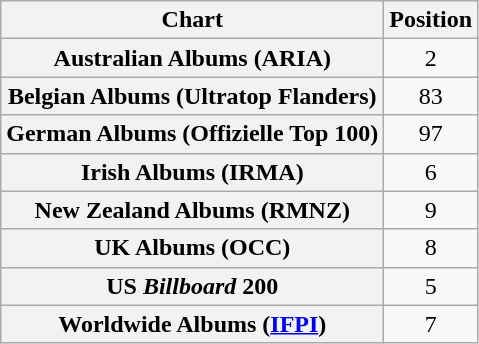<table class="wikitable sortable plainrowheaders" style="text-align:center">
<tr>
<th scope="col">Chart</th>
<th scope="col">Position</th>
</tr>
<tr>
<th scope="row">Australian Albums (ARIA)</th>
<td>2</td>
</tr>
<tr>
<th scope="row">Belgian Albums (Ultratop Flanders)</th>
<td>83</td>
</tr>
<tr>
<th scope="row">German Albums (Offizielle Top 100)</th>
<td>97</td>
</tr>
<tr>
<th scope="row">Irish Albums (IRMA)</th>
<td>6</td>
</tr>
<tr>
<th scope="row">New Zealand Albums (RMNZ)</th>
<td>9</td>
</tr>
<tr>
<th scope="row">UK Albums (OCC)</th>
<td>8</td>
</tr>
<tr>
<th scope="row">US <em>Billboard</em> 200</th>
<td>5</td>
</tr>
<tr>
<th scope="row">Worldwide Albums (<a href='#'>IFPI</a>)</th>
<td>7</td>
</tr>
</table>
